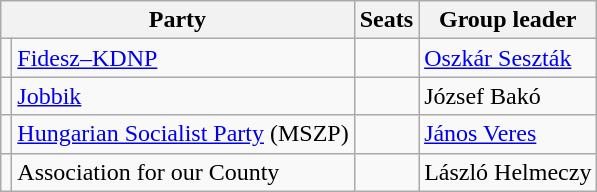<table class="wikitable">
<tr>
<th colspan=2>Party</th>
<th>Seats</th>
<th>Group leader</th>
</tr>
<tr>
<td bgcolor=></td>
<td><a href='#'>Fidesz–KDNP</a></td>
<td style="text-align:center"></td>
<td><a href='#'>Oszkár Seszták</a></td>
</tr>
<tr>
<td bgcolor=></td>
<td><a href='#'>Jobbik</a></td>
<td style="text-align:center"></td>
<td>József Bakó</td>
</tr>
<tr>
<td bgcolor=></td>
<td><a href='#'>Hungarian Socialist Party</a> (MSZP)</td>
<td style="text-align:center"></td>
<td><a href='#'>János Veres</a></td>
</tr>
<tr>
<td bgcolor=></td>
<td>Association for our County</td>
<td style="text-align:center"></td>
<td>László Helmeczy</td>
</tr>
</table>
